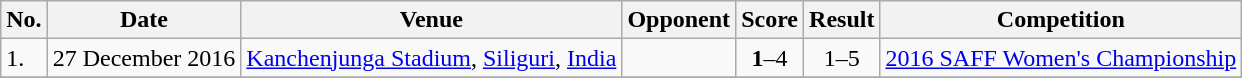<table class="wikitable">
<tr>
<th>No.</th>
<th>Date</th>
<th>Venue</th>
<th>Opponent</th>
<th>Score</th>
<th>Result</th>
<th>Competition</th>
</tr>
<tr>
<td>1.</td>
<td>27 December 2016</td>
<td><a href='#'>Kanchenjunga Stadium</a>, <a href='#'>Siliguri</a>, <a href='#'>India</a></td>
<td></td>
<td align=center><strong>1</strong>–4</td>
<td align=center>1–5</td>
<td><a href='#'>2016 SAFF Women's Championship</a></td>
</tr>
<tr>
</tr>
</table>
